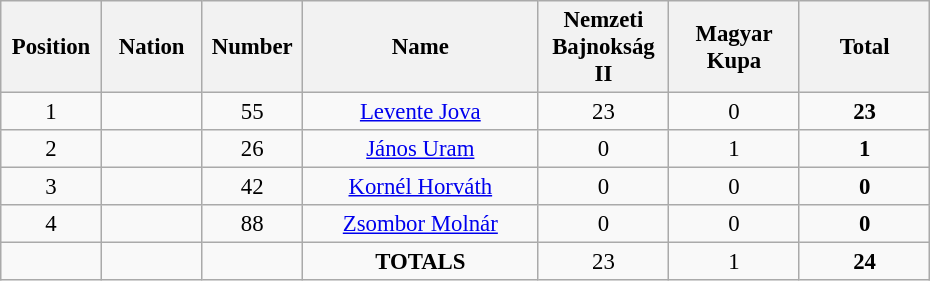<table class="wikitable" style="font-size: 95%; text-align: center;">
<tr>
<th width=60>Position</th>
<th width=60>Nation</th>
<th width=60>Number</th>
<th width=150>Name</th>
<th width=80>Nemzeti Bajnokság II</th>
<th width=80>Magyar Kupa</th>
<th width=80>Total</th>
</tr>
<tr>
<td>1</td>
<td></td>
<td>55</td>
<td><a href='#'>Levente Jova</a></td>
<td>23</td>
<td>0</td>
<td><strong>23</strong></td>
</tr>
<tr>
<td>2</td>
<td></td>
<td>26</td>
<td><a href='#'>János Uram</a></td>
<td>0</td>
<td>1</td>
<td><strong>1</strong></td>
</tr>
<tr>
<td>3</td>
<td></td>
<td>42</td>
<td><a href='#'>Kornél Horváth</a></td>
<td>0</td>
<td>0</td>
<td><strong>0</strong></td>
</tr>
<tr>
<td>4</td>
<td></td>
<td>88</td>
<td><a href='#'>Zsombor Molnár</a></td>
<td>0</td>
<td>0</td>
<td><strong>0</strong></td>
</tr>
<tr>
<td></td>
<td></td>
<td></td>
<td><strong>TOTALS</strong></td>
<td>23</td>
<td>1</td>
<td><strong>24</strong></td>
</tr>
</table>
